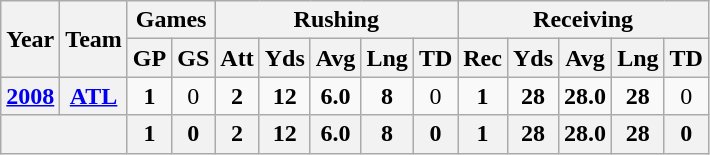<table class="wikitable" style="text-align:center;">
<tr>
<th rowspan="2">Year</th>
<th rowspan="2">Team</th>
<th colspan="2">Games</th>
<th colspan="5">Rushing</th>
<th colspan="5">Receiving</th>
</tr>
<tr>
<th>GP</th>
<th>GS</th>
<th>Att</th>
<th>Yds</th>
<th>Avg</th>
<th>Lng</th>
<th>TD</th>
<th>Rec</th>
<th>Yds</th>
<th>Avg</th>
<th>Lng</th>
<th>TD</th>
</tr>
<tr>
<th><a href='#'>2008</a></th>
<th><a href='#'>ATL</a></th>
<td><strong>1</strong></td>
<td>0</td>
<td><strong>2</strong></td>
<td><strong>12</strong></td>
<td><strong>6.0</strong></td>
<td><strong>8</strong></td>
<td>0</td>
<td><strong>1</strong></td>
<td><strong>28</strong></td>
<td><strong>28.0</strong></td>
<td><strong>28</strong></td>
<td>0</td>
</tr>
<tr>
<th colspan="2"></th>
<th>1</th>
<th>0</th>
<th>2</th>
<th>12</th>
<th>6.0</th>
<th>8</th>
<th>0</th>
<th>1</th>
<th>28</th>
<th>28.0</th>
<th>28</th>
<th>0</th>
</tr>
</table>
